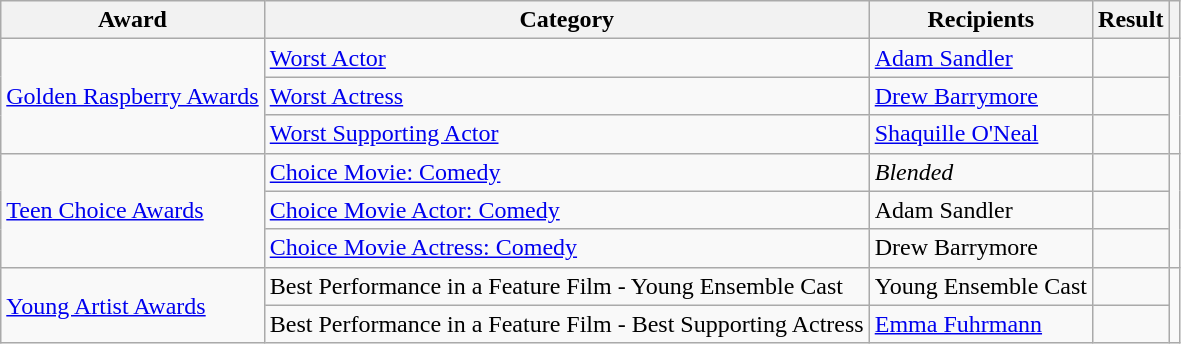<table class="wikitable">
<tr>
<th scope="col">Award</th>
<th scope="col">Category</th>
<th scope="col">Recipients</th>
<th scope="col">Result</th>
<th scope="col"></th>
</tr>
<tr>
<td rowspan="3"><a href='#'>Golden Raspberry Awards</a></td>
<td><a href='#'>Worst Actor</a></td>
<td><a href='#'>Adam Sandler</a></td>
<td></td>
<td rowspan="3" style="text-align:center;"></td>
</tr>
<tr>
<td><a href='#'>Worst Actress</a></td>
<td><a href='#'>Drew Barrymore</a></td>
<td></td>
</tr>
<tr>
<td><a href='#'>Worst Supporting Actor</a></td>
<td><a href='#'>Shaquille O'Neal</a></td>
<td></td>
</tr>
<tr>
<td rowspan="3"><a href='#'>Teen Choice Awards</a></td>
<td><a href='#'>Choice Movie: Comedy</a></td>
<td><em>Blended</em></td>
<td></td>
<td rowspan="3" style="text-align:center;"></td>
</tr>
<tr>
<td><a href='#'>Choice Movie Actor: Comedy</a></td>
<td>Adam Sandler</td>
<td></td>
</tr>
<tr>
<td><a href='#'>Choice Movie Actress: Comedy</a></td>
<td>Drew Barrymore</td>
<td></td>
</tr>
<tr>
<td rowspan=2><a href='#'>Young Artist Awards</a></td>
<td>Best Performance in a Feature Film - Young Ensemble Cast</td>
<td>Young Ensemble Cast</td>
<td></td>
<td rowspan="2" style="text-align:center;"></td>
</tr>
<tr>
<td>Best Performance in a Feature Film - Best Supporting Actress</td>
<td><a href='#'>Emma Fuhrmann</a></td>
<td></td>
</tr>
</table>
